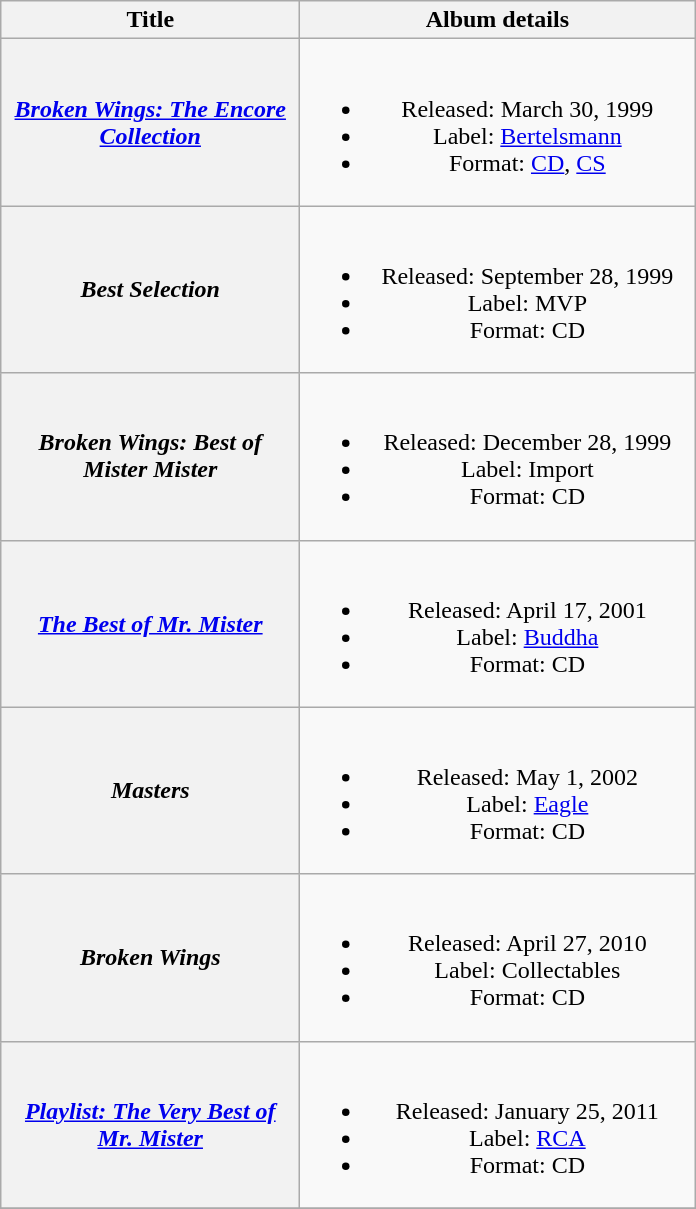<table class="wikitable plainrowheaders" style="text-align:center;" border="1">
<tr>
<th scope="col" style="width:12em;">Title</th>
<th scope="col" style="width:16em;">Album details</th>
</tr>
<tr>
<th scope="row"><em><a href='#'>Broken Wings: The Encore Collection</a></em></th>
<td><br><ul><li>Released: March 30, 1999</li><li>Label: <a href='#'>Bertelsmann</a></li><li>Format: <a href='#'>CD</a>, <a href='#'>CS</a></li></ul></td>
</tr>
<tr>
<th scope="row"><em>Best Selection</em></th>
<td><br><ul><li>Released: September 28, 1999</li><li>Label: MVP</li><li>Format: CD</li></ul></td>
</tr>
<tr>
<th scope="row"><em>Broken Wings: Best of Mister Mister</em></th>
<td><br><ul><li>Released: December 28, 1999</li><li>Label: Import</li><li>Format: CD</li></ul></td>
</tr>
<tr>
<th scope="row"><em><a href='#'>The Best of Mr. Mister</a></em></th>
<td><br><ul><li>Released: April 17, 2001</li><li>Label: <a href='#'>Buddha</a></li><li>Format: CD</li></ul></td>
</tr>
<tr>
<th scope="row"><em>Masters</em></th>
<td><br><ul><li>Released: May 1, 2002</li><li>Label: <a href='#'>Eagle</a></li><li>Format: CD</li></ul></td>
</tr>
<tr>
<th scope="row"><em>Broken Wings</em></th>
<td><br><ul><li>Released: April 27, 2010</li><li>Label: Collectables</li><li>Format: CD</li></ul></td>
</tr>
<tr>
<th scope="row"><em><a href='#'>Playlist: The Very Best of Mr. Mister</a></em></th>
<td><br><ul><li>Released: January 25, 2011</li><li>Label: <a href='#'>RCA</a></li><li>Format: CD</li></ul></td>
</tr>
<tr>
</tr>
</table>
